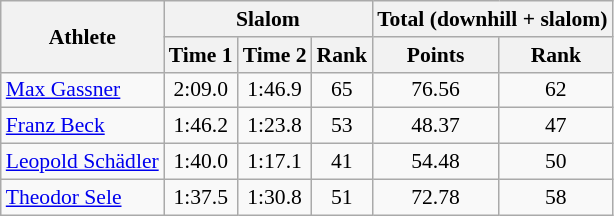<table class="wikitable" style="font-size:90%">
<tr>
<th rowspan="2">Athlete</th>
<th colspan="3">Slalom</th>
<th colspan="2">Total (downhill + slalom)</th>
</tr>
<tr>
<th>Time 1</th>
<th>Time 2</th>
<th>Rank</th>
<th>Points</th>
<th>Rank</th>
</tr>
<tr>
<td><a href='#'>Max Gassner</a></td>
<td align="center">2:09.0</td>
<td align="center">1:46.9</td>
<td align="center">65</td>
<td align="center">76.56</td>
<td align="center">62</td>
</tr>
<tr>
<td><a href='#'>Franz Beck</a></td>
<td align="center">1:46.2</td>
<td align="center">1:23.8</td>
<td align="center">53</td>
<td align="center">48.37</td>
<td align="center">47</td>
</tr>
<tr>
<td><a href='#'>Leopold Schädler</a></td>
<td align="center">1:40.0</td>
<td align="center">1:17.1</td>
<td align="center">41</td>
<td align="center">54.48</td>
<td align="center">50</td>
</tr>
<tr>
<td><a href='#'>Theodor Sele</a></td>
<td align="center">1:37.5</td>
<td align="center">1:30.8</td>
<td align="center">51</td>
<td align="center">72.78</td>
<td align="center">58</td>
</tr>
</table>
